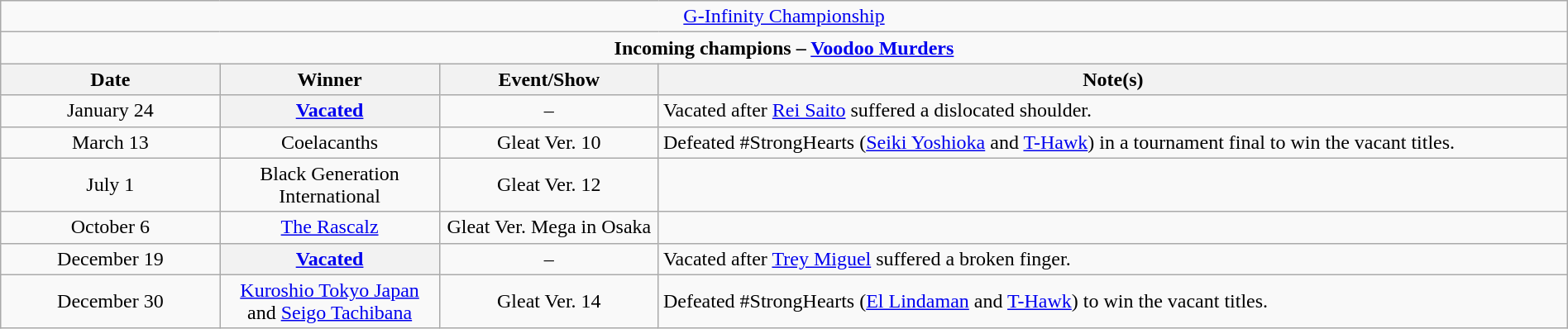<table class="wikitable" style="text-align:center; width:100%;">
<tr>
<td colspan="4" style="text-align: center;"><a href='#'>G-Infinity Championship</a></td>
</tr>
<tr>
<td colspan="4" style="text-align: center;"><strong>Incoming champions – <a href='#'>Voodoo Murders</a> </strong></td>
</tr>
<tr>
<th width=14%>Date</th>
<th width=14%>Winner</th>
<th width=14%>Event/Show</th>
<th width=58%>Note(s)</th>
</tr>
<tr>
<td>January 24</td>
<th><a href='#'>Vacated</a></th>
<td>–</td>
<td align=left>Vacated after <a href='#'>Rei Saito</a> suffered a dislocated shoulder.</td>
</tr>
<tr>
<td>March 13</td>
<td>Coelacanths<br></td>
<td>Gleat Ver. 10</td>
<td align=left>Defeated #StrongHearts (<a href='#'>Seiki Yoshioka</a> and <a href='#'>T-Hawk</a>) in a tournament final to win the vacant titles.</td>
</tr>
<tr>
<td>July 1</td>
<td>Black Generation International<br></td>
<td>Gleat Ver. 12</td>
<td></td>
</tr>
<tr>
<td>October 6</td>
<td><a href='#'>The Rascalz</a><br></td>
<td>Gleat Ver. Mega in Osaka</td>
<td></td>
</tr>
<tr>
<td>December 19</td>
<th><a href='#'>Vacated</a></th>
<td>–</td>
<td align=left>Vacated after <a href='#'>Trey Miguel</a> suffered a broken finger.</td>
</tr>
<tr>
<td>December 30</td>
<td><a href='#'>Kuroshio Tokyo Japan</a> and <a href='#'>Seigo Tachibana</a></td>
<td>Gleat Ver. 14</td>
<td align=left>Defeated #StrongHearts (<a href='#'>El Lindaman</a> and <a href='#'>T-Hawk</a>) to win the vacant titles.</td>
</tr>
</table>
